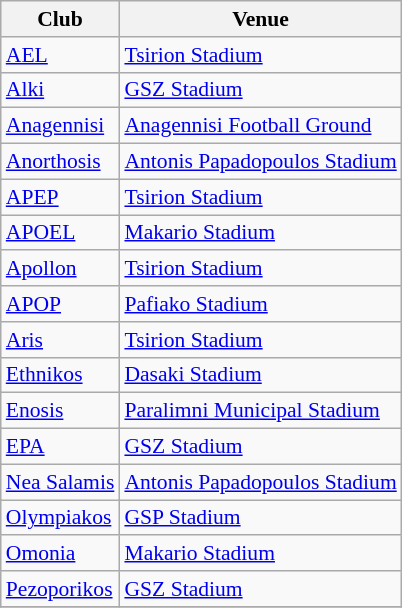<table class="wikitable" style="font-size:90%">
<tr>
<th>Club</th>
<th>Venue</th>
</tr>
<tr>
<td><a href='#'>AEL</a></td>
<td><a href='#'>Tsirion Stadium</a></td>
</tr>
<tr>
<td><a href='#'>Alki</a></td>
<td><a href='#'>GSZ Stadium</a></td>
</tr>
<tr>
<td><a href='#'>Anagennisi</a></td>
<td><a href='#'>Anagennisi Football Ground</a></td>
</tr>
<tr>
<td><a href='#'>Anorthosis</a></td>
<td><a href='#'>Antonis Papadopoulos Stadium</a></td>
</tr>
<tr>
<td><a href='#'>APEP</a></td>
<td><a href='#'>Tsirion Stadium</a></td>
</tr>
<tr>
<td><a href='#'>APOEL</a></td>
<td><a href='#'>Makario Stadium</a></td>
</tr>
<tr>
<td><a href='#'>Apollon</a></td>
<td><a href='#'>Tsirion Stadium</a></td>
</tr>
<tr>
<td><a href='#'>APOP</a></td>
<td><a href='#'>Pafiako Stadium</a></td>
</tr>
<tr>
<td><a href='#'>Aris</a></td>
<td><a href='#'>Tsirion Stadium</a></td>
</tr>
<tr>
<td><a href='#'>Ethnikos</a></td>
<td><a href='#'>Dasaki Stadium</a></td>
</tr>
<tr>
<td><a href='#'>Enosis</a></td>
<td><a href='#'>Paralimni Municipal Stadium</a></td>
</tr>
<tr>
<td><a href='#'>EPA</a></td>
<td><a href='#'>GSZ Stadium</a></td>
</tr>
<tr>
<td><a href='#'>Nea Salamis</a></td>
<td><a href='#'>Antonis Papadopoulos Stadium</a></td>
</tr>
<tr>
<td><a href='#'>Olympiakos</a></td>
<td><a href='#'>GSP Stadium</a></td>
</tr>
<tr>
<td><a href='#'>Omonia</a></td>
<td><a href='#'>Makario Stadium</a></td>
</tr>
<tr>
<td><a href='#'>Pezoporikos</a></td>
<td><a href='#'>GSZ Stadium</a></td>
</tr>
<tr>
</tr>
</table>
